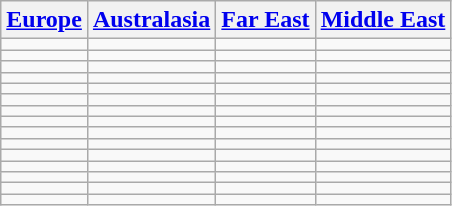<table class="wikitable">
<tr>
<th><a href='#'>Europe</a></th>
<th><a href='#'>Australasia</a></th>
<th><a href='#'>Far East</a></th>
<th><a href='#'>Middle East</a></th>
</tr>
<tr>
<td></td>
<td></td>
<td></td>
<td></td>
</tr>
<tr>
<td></td>
<td></td>
<td></td>
<td></td>
</tr>
<tr>
<td></td>
<td></td>
<td></td>
<td></td>
</tr>
<tr>
<td></td>
<td></td>
<td></td>
<td></td>
</tr>
<tr>
<td></td>
<td></td>
<td></td>
<td></td>
</tr>
<tr>
<td></td>
<td></td>
<td></td>
<td></td>
</tr>
<tr>
<td></td>
<td></td>
<td></td>
<td></td>
</tr>
<tr>
<td></td>
<td></td>
<td></td>
<td></td>
</tr>
<tr>
<td></td>
<td></td>
<td></td>
<td></td>
</tr>
<tr>
<td></td>
<td></td>
<td></td>
<td></td>
</tr>
<tr>
<td></td>
<td></td>
<td></td>
<td></td>
</tr>
<tr>
<td></td>
<td></td>
<td></td>
<td></td>
</tr>
<tr>
<td></td>
<td></td>
<td></td>
<td></td>
</tr>
<tr>
<td></td>
<td></td>
<td></td>
<td></td>
</tr>
<tr>
<td></td>
<td></td>
<td></td>
<td></td>
</tr>
</table>
